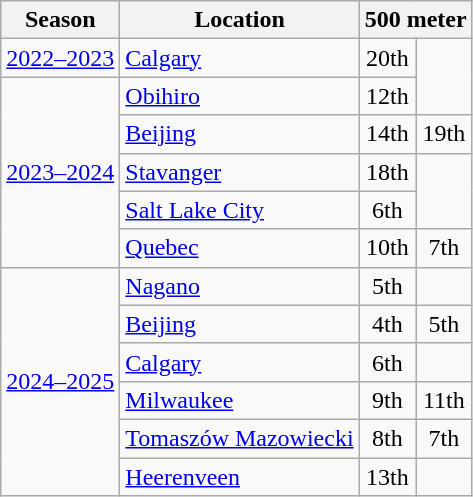<table class="wikitable" style="display: inline-table;">
<tr>
<th>Season</th>
<th>Location</th>
<th colspan="2">500 meter</th>
</tr>
<tr style="text-align:center">
<td><a href='#'>2022–2023</a></td>
<td align=left> <a href='#'>Calgary</a></td>
<td>20th</td>
</tr>
<tr style="text-align:center">
<td rowspan=5><a href='#'>2023–2024</a></td>
<td align=left> <a href='#'>Obihiro</a></td>
<td>12th</td>
</tr>
<tr style="text-align:center">
<td align=left> <a href='#'>Beijing</a></td>
<td>14th</td>
<td>19th</td>
</tr>
<tr style="text-align:center">
<td align=left> <a href='#'>Stavanger</a></td>
<td>18th</td>
</tr>
<tr style="text-align:center">
<td align=left> <a href='#'>Salt Lake City</a></td>
<td>6th</td>
</tr>
<tr style="text-align:center">
<td align=left> <a href='#'>Quebec</a></td>
<td>10th</td>
<td>7th</td>
</tr>
<tr style="text-align:center">
<td rowspan=6><a href='#'>2024–2025</a></td>
<td align=left> <a href='#'>Nagano</a></td>
<td>5th</td>
</tr>
<tr style="text-align:center">
<td align=left> <a href='#'>Beijing</a></td>
<td>4th</td>
<td>5th</td>
</tr>
<tr style="text-align:center">
<td align=left> <a href='#'>Calgary</a></td>
<td>6th</td>
</tr>
<tr style="text-align:center">
<td align=left> <a href='#'>Milwaukee</a></td>
<td>9th</td>
<td>11th</td>
</tr>
<tr style="text-align:center">
<td align=left> <a href='#'>Tomaszów Mazowiecki</a></td>
<td>8th</td>
<td>7th</td>
</tr>
<tr style="text-align:center">
<td align=left> <a href='#'>Heerenveen</a></td>
<td>13th</td>
</tr>
</table>
